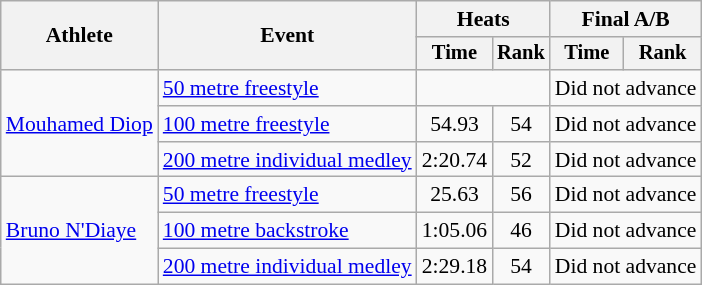<table class="wikitable" style="font-size:90%">
<tr>
<th rowspan="2">Athlete</th>
<th rowspan="2">Event</th>
<th colspan=2>Heats</th>
<th colspan=2>Final A/B</th>
</tr>
<tr style="font-size:95%">
<th>Time</th>
<th>Rank</th>
<th>Time</th>
<th>Rank</th>
</tr>
<tr align=center>
<td align=left rowspan=3><a href='#'>Mouhamed Diop</a></td>
<td align=left><a href='#'>50 metre freestyle</a></td>
<td colspan=2></td>
<td colspan=2>Did not advance</td>
</tr>
<tr align=center>
<td align=left><a href='#'>100 metre freestyle</a></td>
<td>54.93</td>
<td>54</td>
<td colspan=2>Did not advance</td>
</tr>
<tr align=center>
<td align=left><a href='#'>200 metre individual medley</a></td>
<td>2:20.74</td>
<td>52</td>
<td colspan=2>Did not advance</td>
</tr>
<tr align=center>
<td align=left rowspan=3><a href='#'>Bruno N'Diaye</a></td>
<td align=left><a href='#'>50 metre freestyle</a></td>
<td>25.63</td>
<td>56</td>
<td colspan=2>Did not advance</td>
</tr>
<tr align=center>
<td align=left><a href='#'>100 metre backstroke</a></td>
<td>1:05.06</td>
<td>46</td>
<td colspan=2>Did not advance</td>
</tr>
<tr align=center>
<td align=left><a href='#'>200 metre individual medley</a></td>
<td>2:29.18</td>
<td>54</td>
<td colspan=2>Did not advance</td>
</tr>
</table>
